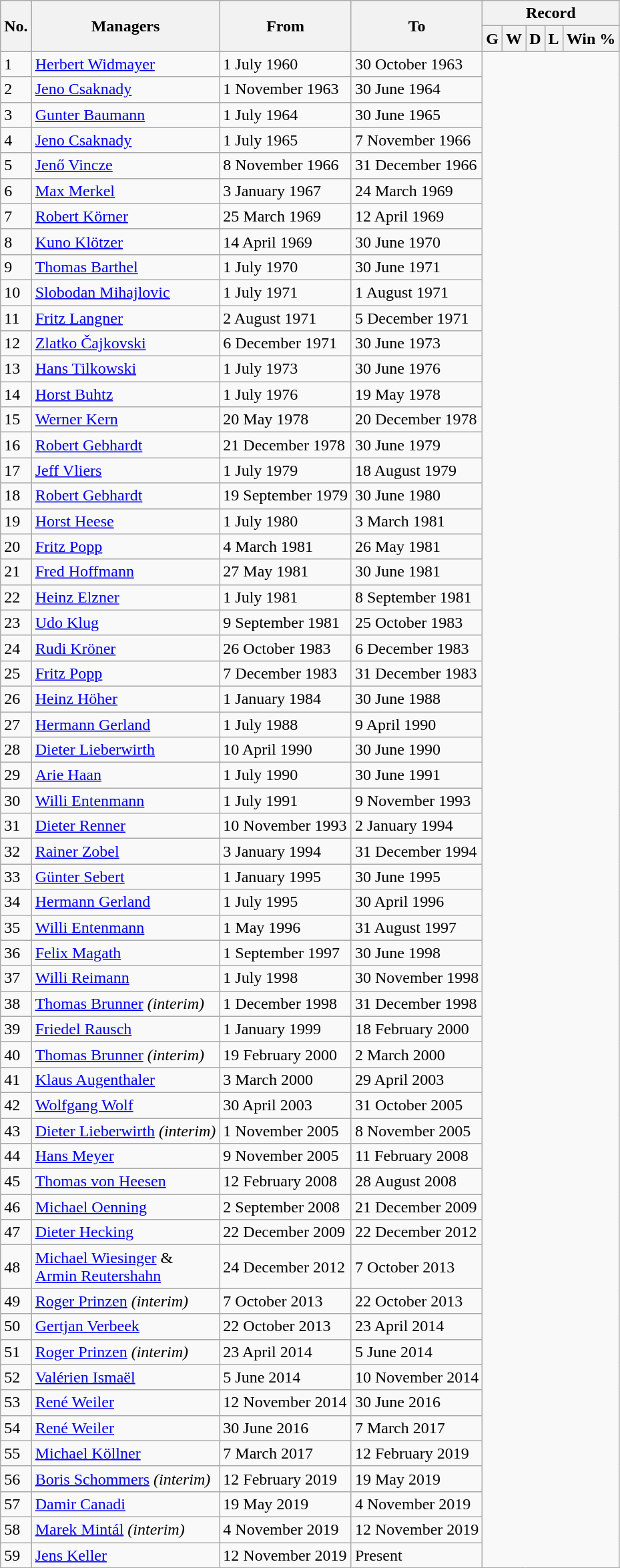<table class="wikitable" style="text-align: center">
<tr>
<th rowspan="2">No.</th>
<th rowspan="2">Managers</th>
<th rowspan="2">From</th>
<th rowspan="2">To</th>
<th colspan="5">Record</th>
</tr>
<tr>
<th>G</th>
<th>W</th>
<th>D</th>
<th>L</th>
<th>Win %</th>
</tr>
<tr>
<td align=left>1</td>
<td align=left><a href='#'>Herbert Widmayer</a></td>
<td align=left>1 July 1960</td>
<td align=left>30 October 1963<br></td>
</tr>
<tr>
<td align=left>2</td>
<td align=left><a href='#'>Jeno Csaknady</a></td>
<td align=left>1 November 1963</td>
<td align=left>30 June 1964<br></td>
</tr>
<tr>
<td align=left>3</td>
<td align=left><a href='#'>Gunter Baumann</a></td>
<td align=left>1 July 1964</td>
<td align=left>30 June 1965<br></td>
</tr>
<tr>
<td align=left>4</td>
<td align=left><a href='#'>Jeno Csaknady</a></td>
<td align=left>1 July 1965</td>
<td align=left>7 November 1966<br></td>
</tr>
<tr>
<td align=left>5</td>
<td align=left><a href='#'>Jenő Vincze</a></td>
<td align=left>8 November 1966</td>
<td align=left>31 December 1966<br></td>
</tr>
<tr>
<td align=left>6</td>
<td align=left><a href='#'>Max Merkel</a></td>
<td align=left>3 January 1967</td>
<td align=left>24 March 1969<br></td>
</tr>
<tr>
<td align=left>7</td>
<td align=left><a href='#'>Robert Körner</a></td>
<td align=left>25 March 1969</td>
<td align=left>12 April 1969<br></td>
</tr>
<tr>
<td align=left>8</td>
<td align=left><a href='#'>Kuno Klötzer</a></td>
<td align=left>14 April 1969</td>
<td align=left>30 June 1970<br></td>
</tr>
<tr>
<td align=left>9</td>
<td align=left><a href='#'>Thomas Barthel</a></td>
<td align=left>1 July 1970</td>
<td align=left>30 June 1971<br></td>
</tr>
<tr>
<td align=left>10</td>
<td align=left><a href='#'>Slobodan Mihajlovic</a></td>
<td align=left>1 July 1971</td>
<td align=left>1 August 1971<br></td>
</tr>
<tr>
<td align=left>11</td>
<td align=left><a href='#'>Fritz Langner</a></td>
<td align=left>2 August 1971</td>
<td align=left>5 December 1971<br></td>
</tr>
<tr>
<td align=left>12</td>
<td align=left><a href='#'>Zlatko Čajkovski</a></td>
<td align=left>6 December 1971</td>
<td align=left>30 June 1973<br></td>
</tr>
<tr>
<td align=left>13</td>
<td align=left><a href='#'>Hans Tilkowski</a></td>
<td align=left>1 July 1973</td>
<td align=left>30 June 1976<br></td>
</tr>
<tr>
<td align=left>14</td>
<td align=left><a href='#'>Horst Buhtz</a></td>
<td align=left>1 July 1976</td>
<td align=left>19 May 1978<br></td>
</tr>
<tr>
<td align=left>15</td>
<td align=left><a href='#'>Werner Kern</a></td>
<td align=left>20 May 1978</td>
<td align=left>20 December 1978<br></td>
</tr>
<tr>
<td align=left>16</td>
<td align=left><a href='#'>Robert Gebhardt</a></td>
<td align=left>21 December 1978</td>
<td align=left>30 June 1979<br></td>
</tr>
<tr>
<td align=left>17</td>
<td align=left><a href='#'>Jeff Vliers</a></td>
<td align=left>1 July 1979</td>
<td align=left>18 August 1979<br></td>
</tr>
<tr>
<td align=left>18</td>
<td align=left><a href='#'>Robert Gebhardt</a></td>
<td align=left>19 September 1979</td>
<td align=left>30 June 1980<br></td>
</tr>
<tr>
<td align=left>19</td>
<td align=left><a href='#'>Horst Heese</a></td>
<td align=left>1 July 1980</td>
<td align=left>3 March 1981<br></td>
</tr>
<tr>
<td align=left>20</td>
<td align=left><a href='#'>Fritz Popp</a></td>
<td align=left>4 March 1981</td>
<td align=left>26 May 1981<br></td>
</tr>
<tr>
<td align=left>21</td>
<td align=left><a href='#'>Fred Hoffmann</a></td>
<td align=left>27 May 1981</td>
<td align=left>30 June 1981<br></td>
</tr>
<tr>
<td align=left>22</td>
<td align=left><a href='#'>Heinz Elzner</a></td>
<td align=left>1 July 1981</td>
<td align=left>8 September 1981<br></td>
</tr>
<tr>
<td align=left>23</td>
<td align=left><a href='#'>Udo Klug</a></td>
<td align=left>9 September 1981</td>
<td align=left>25 October 1983<br></td>
</tr>
<tr>
<td align=left>24</td>
<td align=left><a href='#'>Rudi Kröner</a></td>
<td align=left>26 October 1983</td>
<td align=left>6 December 1983<br></td>
</tr>
<tr>
<td align=left>25</td>
<td align=left><a href='#'>Fritz Popp</a></td>
<td align=left>7 December 1983</td>
<td align=left>31 December 1983<br></td>
</tr>
<tr>
<td align=left>26</td>
<td align=left><a href='#'>Heinz Höher</a></td>
<td align=left>1 January 1984</td>
<td align=left>30 June 1988<br></td>
</tr>
<tr>
<td align=left>27</td>
<td align=left><a href='#'>Hermann Gerland</a></td>
<td align=left>1 July 1988</td>
<td align=left>9 April 1990<br></td>
</tr>
<tr>
<td align=left>28</td>
<td align=left><a href='#'>Dieter Lieberwirth</a></td>
<td align=left>10 April 1990</td>
<td align=left>30 June 1990<br></td>
</tr>
<tr>
<td align=left>29</td>
<td align=left><a href='#'>Arie Haan</a></td>
<td align=left>1 July 1990</td>
<td align=left>30 June 1991<br></td>
</tr>
<tr>
<td align=left>30</td>
<td align=left><a href='#'>Willi Entenmann</a></td>
<td align=left>1 July 1991</td>
<td align=left>9 November 1993<br></td>
</tr>
<tr>
<td align=left>31</td>
<td align=left><a href='#'>Dieter Renner</a></td>
<td align=left>10 November 1993</td>
<td align=left>2 January 1994<br></td>
</tr>
<tr>
<td align=left>32</td>
<td align=left><a href='#'>Rainer Zobel</a></td>
<td align=left>3 January 1994</td>
<td align=left>31 December 1994<br></td>
</tr>
<tr>
<td align=left>33</td>
<td align=left><a href='#'>Günter Sebert</a></td>
<td align=left>1 January 1995</td>
<td align=left>30 June 1995<br></td>
</tr>
<tr>
<td align=left>34</td>
<td align=left><a href='#'>Hermann Gerland</a></td>
<td align=left>1 July 1995</td>
<td align=left>30 April 1996<br></td>
</tr>
<tr>
<td align=left>35</td>
<td align=left><a href='#'>Willi Entenmann</a></td>
<td align=left>1 May 1996</td>
<td align=left>31 August 1997<br></td>
</tr>
<tr>
<td align=left>36</td>
<td align=left><a href='#'>Felix Magath</a></td>
<td align=left>1 September 1997</td>
<td align=left>30 June 1998<br></td>
</tr>
<tr>
<td align=left>37</td>
<td align=left><a href='#'>Willi Reimann</a></td>
<td align=left>1 July 1998</td>
<td align=left>30 November 1998<br></td>
</tr>
<tr>
<td align=left>38</td>
<td align=left><a href='#'>Thomas Brunner</a> <em>(interim)</em></td>
<td align=left>1 December 1998</td>
<td align=left>31 December 1998<br></td>
</tr>
<tr>
<td align=left>39</td>
<td align=left><a href='#'>Friedel Rausch</a></td>
<td align=left>1 January 1999</td>
<td align=left>18 February 2000<br></td>
</tr>
<tr>
<td align=left>40</td>
<td align=left><a href='#'>Thomas Brunner</a> <em>(interim)</em></td>
<td align=left>19 February 2000</td>
<td align=left>2 March 2000<br></td>
</tr>
<tr>
<td align=left>41</td>
<td align=left><a href='#'>Klaus Augenthaler</a></td>
<td align=left>3 March 2000</td>
<td align=left>29 April 2003<br></td>
</tr>
<tr>
<td align=left>42</td>
<td align=left><a href='#'>Wolfgang Wolf</a></td>
<td align=left>30 April 2003</td>
<td align=left>31 October 2005<br></td>
</tr>
<tr>
<td align=left>43</td>
<td align=left><a href='#'>Dieter Lieberwirth</a> <em>(interim)</em></td>
<td align=left>1 November 2005</td>
<td align=left>8 November 2005<br></td>
</tr>
<tr>
<td align=left>44</td>
<td align=left><a href='#'>Hans Meyer</a></td>
<td align=left>9 November 2005</td>
<td align=left>11 February 2008<br></td>
</tr>
<tr>
<td align=left>45</td>
<td align=left><a href='#'>Thomas von Heesen</a></td>
<td align=left>12 February 2008</td>
<td align=left>28 August 2008<br></td>
</tr>
<tr>
<td align=left>46</td>
<td align=left><a href='#'>Michael Oenning</a></td>
<td align=left>2 September 2008</td>
<td align=left>21 December 2009<br></td>
</tr>
<tr>
<td align=left>47</td>
<td align=left><a href='#'>Dieter Hecking</a></td>
<td align=left>22 December 2009</td>
<td align=left>22 December 2012<br></td>
</tr>
<tr>
<td align=left>48</td>
<td align=left><a href='#'>Michael Wiesinger</a> &<br> <a href='#'>Armin Reutershahn</a></td>
<td align=left>24 December 2012</td>
<td align=left>7 October 2013<br></td>
</tr>
<tr>
<td align=left>49</td>
<td align=left><a href='#'>Roger Prinzen</a> <em>(interim)</em></td>
<td align=left>7 October 2013</td>
<td align=left>22 October 2013<br></td>
</tr>
<tr>
<td align=left>50</td>
<td align=left><a href='#'>Gertjan Verbeek</a></td>
<td align=left>22 October 2013</td>
<td align=left>23 April 2014<br></td>
</tr>
<tr>
<td align=left>51</td>
<td align=left><a href='#'>Roger Prinzen</a> <em>(interim)</em></td>
<td align=left>23 April 2014</td>
<td align=left>5 June 2014<br></td>
</tr>
<tr>
<td align=left>52</td>
<td align=left><a href='#'>Valérien Ismaël</a></td>
<td align=left>5 June 2014</td>
<td align=left>10 November 2014<br></td>
</tr>
<tr>
<td align=left>53</td>
<td align=left><a href='#'>René Weiler</a></td>
<td align=left>12 November 2014</td>
<td align=left>30 June 2016<br></td>
</tr>
<tr>
<td align=left>54</td>
<td align=left><a href='#'>René Weiler</a></td>
<td align=left>30 June 2016</td>
<td align=left>7 March 2017<br></td>
</tr>
<tr>
<td align=left>55</td>
<td align=left><a href='#'>Michael Köllner</a></td>
<td align=left>7 March 2017</td>
<td align=left>12 February 2019<br></td>
</tr>
<tr>
<td align=left>56</td>
<td align=left><a href='#'>Boris Schommers</a> <em>(interim)</em></td>
<td align=left>12 February 2019</td>
<td align=left>19 May 2019<br></td>
</tr>
<tr>
<td align=left>57</td>
<td align=left><a href='#'>Damir Canadi</a></td>
<td align=left>19 May 2019</td>
<td align=left>4 November 2019<br></td>
</tr>
<tr>
<td align=left>58</td>
<td align=left><a href='#'>Marek Mintál</a> <em>(interim)</em></td>
<td align=left>4 November 2019</td>
<td align=left>12 November 2019<br></td>
</tr>
<tr>
<td align=left>59</td>
<td align=left><a href='#'>Jens Keller</a></td>
<td align=left>12 November 2019</td>
<td align=left>Present<br></td>
</tr>
</table>
